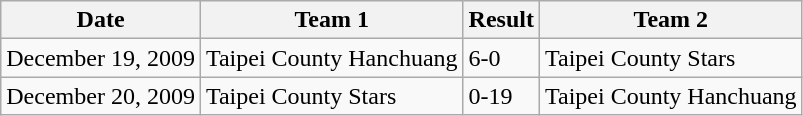<table class="wikitable">
<tr>
<th>Date</th>
<th>Team 1</th>
<th>Result</th>
<th>Team 2</th>
</tr>
<tr>
<td>December 19, 2009</td>
<td Ming Chuan University>Taipei County Hanchuang</td>
<td>6-0</td>
<td>Taipei County Stars</td>
</tr>
<tr>
<td>December 20, 2009</td>
<td>Taipei County Stars</td>
<td>0-19</td>
<td Ming Chuan University>Taipei County Hanchuang</td>
</tr>
</table>
